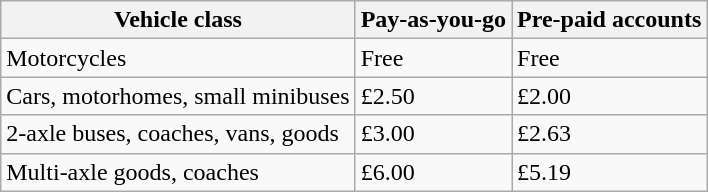<table class="wikitable plainrowheaders">
<tr>
<th scope="col">Vehicle class</th>
<th scope="col" class="unsortable">Pay-as-you-go</th>
<th scope="col" class="unsortable">Pre-paid accounts</th>
</tr>
<tr>
<td>Motorcycles</td>
<td>Free</td>
<td>Free</td>
</tr>
<tr>
<td>Cars, motorhomes, small minibuses</td>
<td>£2.50</td>
<td>£2.00</td>
</tr>
<tr>
<td>2-axle buses, coaches, vans, goods</td>
<td>£3.00</td>
<td>£2.63</td>
</tr>
<tr>
<td>Multi-axle goods, coaches</td>
<td>£6.00</td>
<td>£5.19</td>
</tr>
</table>
